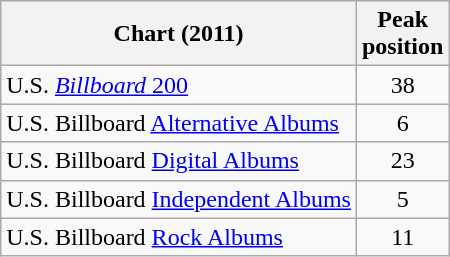<table class="wikitable sortable">
<tr>
<th>Chart (2011)</th>
<th>Peak<br>position</th>
</tr>
<tr>
<td>U.S. <a href='#'><em>Billboard</em> 200</a></td>
<td style="text-align:center;">38</td>
</tr>
<tr>
<td>U.S. Billboard <a href='#'>Alternative Albums</a></td>
<td style="text-align:center;">6</td>
</tr>
<tr>
<td>U.S. Billboard <a href='#'>Digital Albums</a></td>
<td style="text-align:center;">23</td>
</tr>
<tr>
<td>U.S. Billboard <a href='#'>Independent Albums</a></td>
<td style="text-align:center;">5</td>
</tr>
<tr>
<td>U.S. Billboard <a href='#'>Rock Albums</a></td>
<td style="text-align:center;">11</td>
</tr>
</table>
